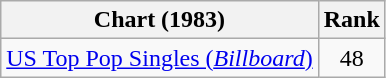<table class="wikitable">
<tr>
<th>Chart (1983)</th>
<th>Rank</th>
</tr>
<tr>
<td><a href='#'>US Top Pop Singles (<em>Billboard</em>)</a></td>
<td align="center">48</td>
</tr>
</table>
